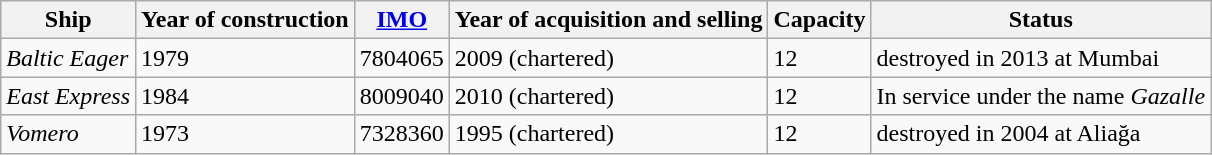<table class="wikitable">
<tr>
<th>Ship</th>
<th>Year of construction</th>
<th><a href='#'>IMO</a></th>
<th>Year of acquisition and selling</th>
<th>Capacity</th>
<th>Status</th>
</tr>
<tr>
<td><em>Baltic Eager</em></td>
<td>1979</td>
<td>7804065</td>
<td>2009 (chartered)</td>
<td>12</td>
<td>destroyed in 2013 at Mumbai</td>
</tr>
<tr>
<td><em>East Express</em></td>
<td>1984</td>
<td>8009040</td>
<td>2010 (chartered)</td>
<td>12</td>
<td>In service under the name <em>Gazalle</em></td>
</tr>
<tr>
<td><em>Vomero</em></td>
<td>1973</td>
<td>7328360</td>
<td>1995 (chartered)</td>
<td>12</td>
<td>destroyed in 2004 at Aliağa</td>
</tr>
</table>
